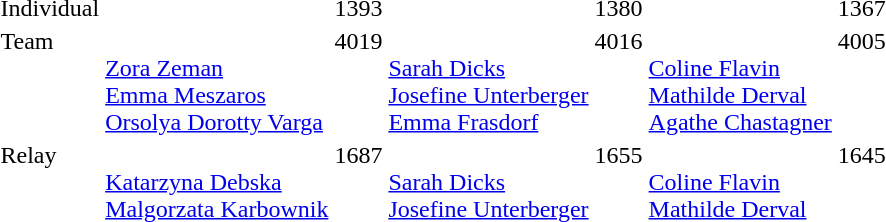<table>
<tr style="vertical-align:top;">
<td>Individual</td>
<td></td>
<td>1393</td>
<td></td>
<td>1380</td>
<td></td>
<td>1367</td>
</tr>
<tr style="vertical-align:top;">
<td>Team</td>
<td><br><a href='#'>Zora Zeman</a><br><a href='#'>Emma Meszaros</a><br><a href='#'>Orsolya Dorotty Varga</a></td>
<td>4019</td>
<td><br><a href='#'>Sarah Dicks</a><br><a href='#'>Josefine Unterberger</a><br><a href='#'>Emma Frasdorf</a></td>
<td>4016</td>
<td><br><a href='#'>Coline Flavin</a><br><a href='#'>Mathilde Derval</a><br><a href='#'>Agathe Chastagner</a></td>
<td>4005</td>
</tr>
<tr style="vertical-align:top;">
<td>Relay</td>
<td><br><a href='#'>Katarzyna Debska</a><br><a href='#'>Malgorzata Karbownik</a></td>
<td>1687</td>
<td><br><a href='#'>Sarah Dicks</a><br><a href='#'>Josefine Unterberger</a></td>
<td>1655</td>
<td><br><a href='#'>Coline Flavin</a><br><a href='#'>Mathilde Derval</a></td>
<td>1645</td>
</tr>
</table>
